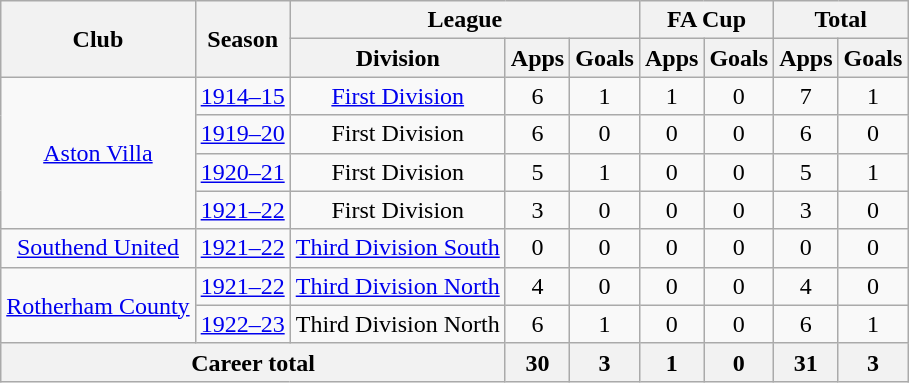<table class="wikitable" style="text-align: center;">
<tr>
<th rowspan=2>Club</th>
<th rowspan=2>Season</th>
<th colspan=3>League</th>
<th colspan=2>FA Cup</th>
<th colspan=2>Total</th>
</tr>
<tr>
<th>Division</th>
<th>Apps</th>
<th>Goals</th>
<th>Apps</th>
<th>Goals</th>
<th>Apps</th>
<th>Goals</th>
</tr>
<tr>
<td rowspan=4><a href='#'>Aston Villa</a></td>
<td><a href='#'>1914–15</a></td>
<td><a href='#'>First Division</a></td>
<td>6</td>
<td>1</td>
<td>1</td>
<td>0</td>
<td>7</td>
<td>1</td>
</tr>
<tr>
<td><a href='#'>1919–20</a></td>
<td>First Division</td>
<td>6</td>
<td>0</td>
<td>0</td>
<td>0</td>
<td>6</td>
<td>0</td>
</tr>
<tr>
<td><a href='#'>1920–21</a></td>
<td>First Division</td>
<td>5</td>
<td>1</td>
<td>0</td>
<td>0</td>
<td>5</td>
<td>1</td>
</tr>
<tr>
<td><a href='#'>1921–22</a></td>
<td>First Division</td>
<td>3</td>
<td>0</td>
<td>0</td>
<td>0</td>
<td>3</td>
<td>0</td>
</tr>
<tr>
<td><a href='#'>Southend United</a></td>
<td><a href='#'>1921–22</a></td>
<td><a href='#'>Third Division South</a></td>
<td>0</td>
<td>0</td>
<td>0</td>
<td>0</td>
<td>0</td>
<td>0</td>
</tr>
<tr>
<td rowspan=2><a href='#'>Rotherham County</a></td>
<td><a href='#'>1921–22</a></td>
<td><a href='#'>Third Division North</a></td>
<td>4</td>
<td>0</td>
<td>0</td>
<td>0</td>
<td>4</td>
<td>0</td>
</tr>
<tr>
<td><a href='#'>1922–23</a></td>
<td>Third Division North</td>
<td>6</td>
<td>1</td>
<td>0</td>
<td>0</td>
<td>6</td>
<td>1</td>
</tr>
<tr>
<th colspan=3>Career total</th>
<th>30</th>
<th>3</th>
<th>1</th>
<th>0</th>
<th>31</th>
<th>3</th>
</tr>
</table>
